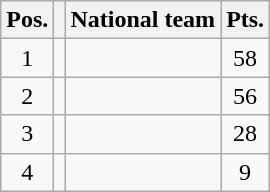<table class=wikitable>
<tr>
<th>Pos.</th>
<th></th>
<th>National team</th>
<th>Pts.</th>
</tr>
<tr align=center >
<td>1</td>
<td></td>
<td align=left></td>
<td>58</td>
</tr>
<tr align=center >
<td>2</td>
<td></td>
<td align=left></td>
<td>56</td>
</tr>
<tr align=center >
<td>3</td>
<td></td>
<td align=left></td>
<td>28</td>
</tr>
<tr align=center>
<td>4</td>
<td></td>
<td align=left></td>
<td>9</td>
</tr>
</table>
